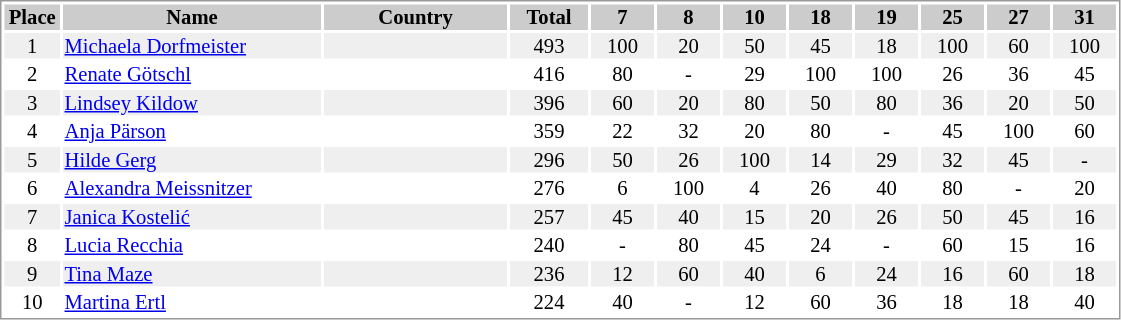<table border="0" style="border: 1px solid #999; background-color:#FFFFFF; text-align:center; font-size:86%; line-height:15px;">
<tr align="center" bgcolor="#CCCCCC">
<th width=35>Place</th>
<th width=170>Name</th>
<th width=120>Country</th>
<th width=50>Total</th>
<th width=40>7</th>
<th width=40>8</th>
<th width=40>10</th>
<th width=40>18</th>
<th width=40>19</th>
<th width=40>25</th>
<th width=40>27</th>
<th width=40>31</th>
</tr>
<tr bgcolor="#EFEFEF">
<td>1</td>
<td align="left"><a href='#'>Michaela Dorfmeister</a></td>
<td align="left"></td>
<td>493</td>
<td>100</td>
<td>20</td>
<td>50</td>
<td>45</td>
<td>18</td>
<td>100</td>
<td>60</td>
<td>100</td>
</tr>
<tr>
<td>2</td>
<td align="left"><a href='#'>Renate Götschl</a></td>
<td align="left"></td>
<td>416</td>
<td>80</td>
<td>-</td>
<td>29</td>
<td>100</td>
<td>100</td>
<td>26</td>
<td>36</td>
<td>45</td>
</tr>
<tr bgcolor="#EFEFEF">
<td>3</td>
<td align="left"><a href='#'>Lindsey Kildow</a></td>
<td align="left"></td>
<td>396</td>
<td>60</td>
<td>20</td>
<td>80</td>
<td>50</td>
<td>80</td>
<td>36</td>
<td>20</td>
<td>50</td>
</tr>
<tr>
<td>4</td>
<td align="left"><a href='#'>Anja Pärson</a></td>
<td align="left"></td>
<td>359</td>
<td>22</td>
<td>32</td>
<td>20</td>
<td>80</td>
<td>-</td>
<td>45</td>
<td>100</td>
<td>60</td>
</tr>
<tr bgcolor="#EFEFEF">
<td>5</td>
<td align="left"><a href='#'>Hilde Gerg</a></td>
<td align="left"></td>
<td>296</td>
<td>50</td>
<td>26</td>
<td>100</td>
<td>14</td>
<td>29</td>
<td>32</td>
<td>45</td>
<td>-</td>
</tr>
<tr>
<td>6</td>
<td align="left"><a href='#'>Alexandra Meissnitzer</a></td>
<td align="left"></td>
<td>276</td>
<td>6</td>
<td>100</td>
<td>4</td>
<td>26</td>
<td>40</td>
<td>80</td>
<td>-</td>
<td>20</td>
</tr>
<tr bgcolor="#EFEFEF">
<td>7</td>
<td align="left"><a href='#'>Janica Kostelić</a></td>
<td align="left"></td>
<td>257</td>
<td>45</td>
<td>40</td>
<td>15</td>
<td>20</td>
<td>26</td>
<td>50</td>
<td>45</td>
<td>16</td>
</tr>
<tr>
<td>8</td>
<td align="left"><a href='#'>Lucia Recchia</a></td>
<td align="left"></td>
<td>240</td>
<td>-</td>
<td>80</td>
<td>45</td>
<td>24</td>
<td>-</td>
<td>60</td>
<td>15</td>
<td>16</td>
</tr>
<tr bgcolor="#EFEFEF">
<td>9</td>
<td align="left"><a href='#'>Tina Maze</a></td>
<td align="left"></td>
<td>236</td>
<td>12</td>
<td>60</td>
<td>40</td>
<td>6</td>
<td>24</td>
<td>16</td>
<td>60</td>
<td>18</td>
</tr>
<tr>
<td>10</td>
<td align="left"><a href='#'>Martina Ertl</a></td>
<td align="left"></td>
<td>224</td>
<td>40</td>
<td>-</td>
<td>12</td>
<td>60</td>
<td>36</td>
<td>18</td>
<td>18</td>
<td>40</td>
</tr>
</table>
